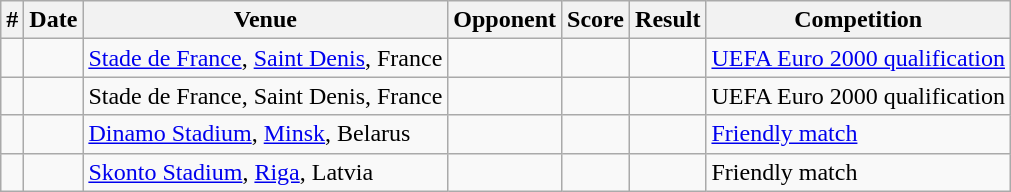<table class="wikitable sortable">
<tr>
<th>#</th>
<th>Date</th>
<th>Venue</th>
<th>Opponent</th>
<th>Score</th>
<th>Result</th>
<th>Competition</th>
</tr>
<tr>
<td></td>
<td></td>
<td><a href='#'>Stade de France</a>, <a href='#'>Saint Denis</a>, France</td>
<td></td>
<td></td>
<td></td>
<td><a href='#'>UEFA Euro 2000 qualification</a></td>
</tr>
<tr>
<td></td>
<td></td>
<td>Stade de France, Saint Denis, France</td>
<td></td>
<td></td>
<td></td>
<td>UEFA Euro 2000 qualification</td>
</tr>
<tr>
<td></td>
<td></td>
<td><a href='#'>Dinamo Stadium</a>, <a href='#'>Minsk</a>, Belarus</td>
<td></td>
<td></td>
<td></td>
<td><a href='#'>Friendly match</a></td>
</tr>
<tr>
<td></td>
<td></td>
<td><a href='#'>Skonto Stadium</a>, <a href='#'>Riga</a>, Latvia</td>
<td></td>
<td></td>
<td></td>
<td>Friendly match</td>
</tr>
</table>
